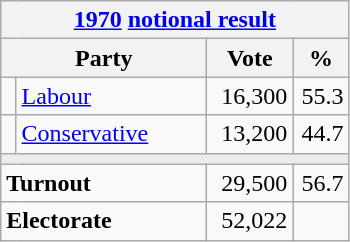<table class="wikitable">
<tr>
<th colspan="4"><a href='#'>1970</a> <a href='#'>notional result</a></th>
</tr>
<tr>
<th bgcolor="#DDDDFF" width="130px" colspan="2">Party</th>
<th bgcolor="#DDDDFF" width="50px">Vote</th>
<th bgcolor="#DDDDFF" width="30px">%</th>
</tr>
<tr>
<td></td>
<td><a href='#'>Labour</a></td>
<td align=right>16,300</td>
<td align=right>55.3</td>
</tr>
<tr>
<td></td>
<td><a href='#'>Conservative</a></td>
<td align=right>13,200</td>
<td align=right>44.7</td>
</tr>
<tr>
<td colspan="4" bgcolor="#EAECF0"></td>
</tr>
<tr>
<td colspan="2"><strong>Turnout</strong></td>
<td align=right>29,500</td>
<td align=right>56.7</td>
</tr>
<tr>
<td colspan="2"><strong>Electorate</strong></td>
<td align=right>52,022</td>
</tr>
</table>
